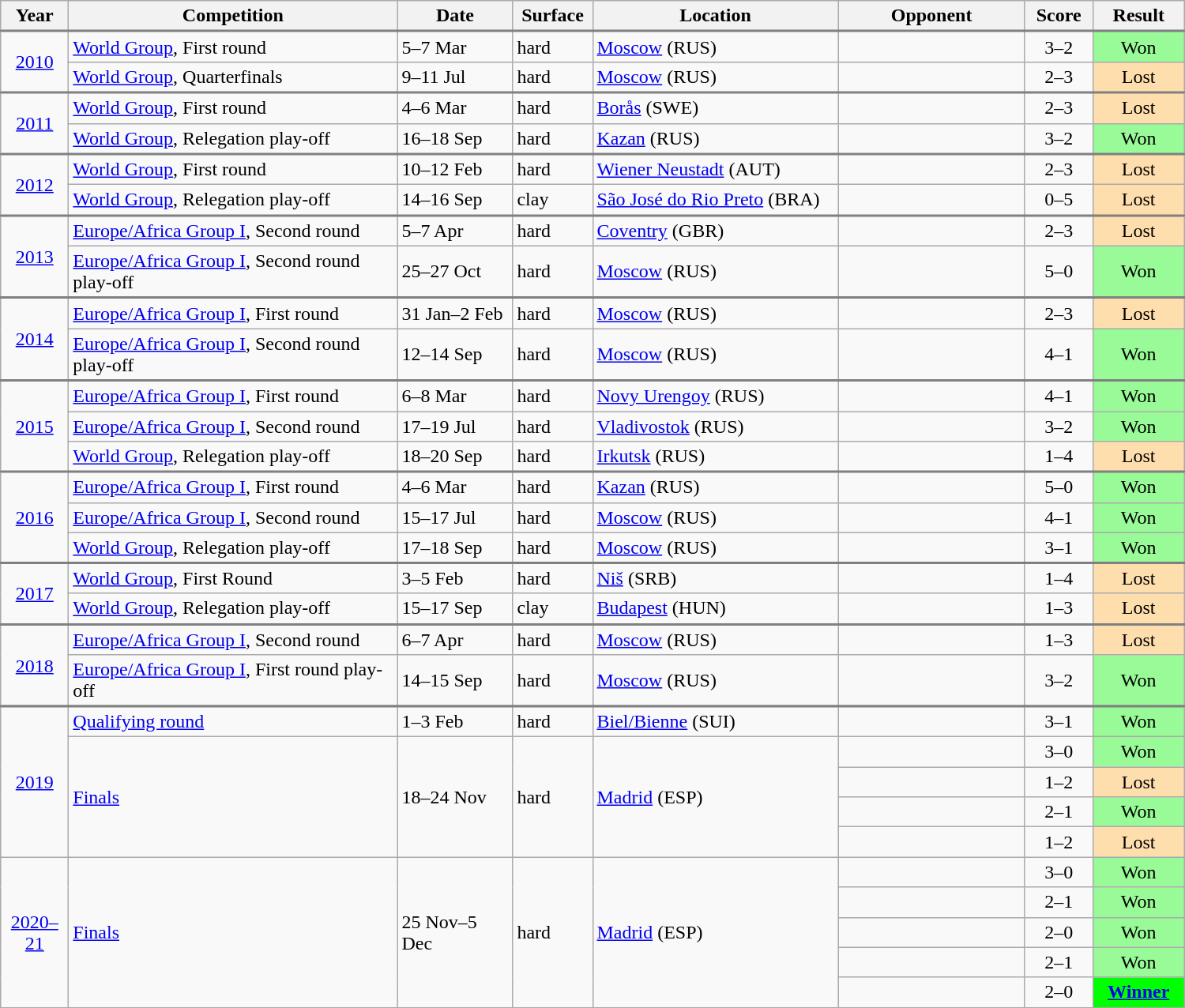<table class="wikitable collapsible">
<tr>
<th width="50">Year</th>
<th width="270">Competition</th>
<th width="90">Date</th>
<th width="60">Surface</th>
<th width="200">Location</th>
<th width="150">Opponent</th>
<th width="50">Score</th>
<th width="70">Result</th>
</tr>
<tr style="border-top:2px solid gray;">
<td align="center" rowspan="2"><a href='#'>2010</a></td>
<td><a href='#'>World Group</a>, First round</td>
<td>5–7 Mar</td>
<td>hard</td>
<td><a href='#'>Moscow</a> (RUS)</td>
<td></td>
<td align="center">3–2</td>
<td align="center" bgcolor="#98FB98">Won</td>
</tr>
<tr>
<td><a href='#'>World Group</a>, Quarterfinals</td>
<td>9–11 Jul</td>
<td>hard</td>
<td><a href='#'>Moscow</a> (RUS)</td>
<td></td>
<td align="center">2–3</td>
<td align="center" bgcolor="#FFDEAD">Lost</td>
</tr>
<tr style="border-top:2px solid gray;">
<td align="center" rowspan="2"><a href='#'>2011</a></td>
<td><a href='#'>World Group</a>, First round</td>
<td>4–6 Mar</td>
<td>hard</td>
<td><a href='#'>Borås</a> (SWE)</td>
<td></td>
<td align="center">2–3</td>
<td align="center" bgcolor="#FFDEAD">Lost</td>
</tr>
<tr>
<td><a href='#'>World Group</a>, Relegation play-off</td>
<td>16–18 Sep</td>
<td>hard</td>
<td><a href='#'>Kazan</a> (RUS)</td>
<td></td>
<td align="center">3–2</td>
<td align="center" bgcolor="#98FB98">Won</td>
</tr>
<tr style="border-top:2px solid gray;">
<td align="center" rowspan="2"><a href='#'>2012</a></td>
<td><a href='#'>World Group</a>, First round</td>
<td>10–12 Feb</td>
<td>hard</td>
<td><a href='#'>Wiener Neustadt</a> (AUT)</td>
<td></td>
<td align="center">2–3</td>
<td align="center" bgcolor="#FFDEAD">Lost</td>
</tr>
<tr>
<td><a href='#'>World Group</a>, Relegation play-off</td>
<td>14–16 Sep</td>
<td>clay</td>
<td><a href='#'>São José do Rio Preto</a> (BRA)</td>
<td></td>
<td align="center">0–5</td>
<td align="center" bgcolor="#FFDEAD">Lost</td>
</tr>
<tr style="border-top:2px solid gray;">
<td align="center" rowspan="2"><a href='#'>2013</a></td>
<td><a href='#'>Europe/Africa Group I</a>, Second round</td>
<td>5–7 Apr</td>
<td>hard</td>
<td><a href='#'>Coventry</a> (GBR)</td>
<td></td>
<td align="center">2–3</td>
<td align="center" bgcolor="#FFDEAD">Lost</td>
</tr>
<tr>
<td><a href='#'>Europe/Africa Group I</a>, Second round play-off</td>
<td>25–27 Oct</td>
<td>hard</td>
<td><a href='#'>Moscow</a> (RUS)</td>
<td></td>
<td align="center">5–0</td>
<td align="center" bgcolor="#98FB98">Won</td>
</tr>
<tr style="border-top:2px solid gray;">
<td align="center" rowspan="2"><a href='#'>2014</a></td>
<td><a href='#'>Europe/Africa Group I</a>, First round</td>
<td>31 Jan–2 Feb</td>
<td>hard</td>
<td><a href='#'>Moscow</a> (RUS)</td>
<td></td>
<td align="center">2–3</td>
<td align="center" bgcolor="#FFDEAD">Lost</td>
</tr>
<tr>
<td><a href='#'>Europe/Africa Group I</a>, Second round play-off</td>
<td>12–14 Sep</td>
<td>hard</td>
<td><a href='#'>Moscow</a> (RUS)</td>
<td></td>
<td align="center">4–1</td>
<td align="center" bgcolor="#98FB98">Won</td>
</tr>
<tr style="border-top:2px solid gray;">
<td align="center" rowspan="3"><a href='#'>2015</a></td>
<td><a href='#'>Europe/Africa Group I</a>, First round</td>
<td>6–8 Mar</td>
<td>hard</td>
<td><a href='#'>Novy Urengoy</a> (RUS)</td>
<td></td>
<td align="center">4–1</td>
<td align="center" bgcolor="#98FB98">Won</td>
</tr>
<tr>
<td><a href='#'>Europe/Africa Group I</a>, Second round</td>
<td>17–19 Jul</td>
<td>hard</td>
<td><a href='#'>Vladivostok</a> (RUS)</td>
<td></td>
<td align="center">3–2</td>
<td align="center" bgcolor="#98FB98">Won</td>
</tr>
<tr>
<td><a href='#'>World Group</a>, Relegation play-off</td>
<td>18–20 Sep</td>
<td>hard</td>
<td><a href='#'>Irkutsk</a> (RUS)</td>
<td></td>
<td align="center">1–4</td>
<td align="center" bgcolor="#FFDEAD">Lost</td>
</tr>
<tr style="border-top:2px solid gray;">
<td align="center" rowspan="3"><a href='#'>2016</a></td>
<td><a href='#'>Europe/Africa Group I</a>, First round</td>
<td>4–6 Mar</td>
<td>hard</td>
<td><a href='#'>Kazan</a> (RUS)</td>
<td></td>
<td align="center">5–0</td>
<td align="center" bgcolor="#98FB98">Won</td>
</tr>
<tr>
<td><a href='#'>Europe/Africa Group I</a>, Second round</td>
<td>15–17 Jul</td>
<td>hard</td>
<td><a href='#'>Moscow</a> (RUS)</td>
<td></td>
<td align="center">4–1</td>
<td align="center" bgcolor="#98FB98">Won</td>
</tr>
<tr>
<td><a href='#'>World Group</a>, Relegation play-off</td>
<td>17–18 Sep</td>
<td>hard</td>
<td><a href='#'>Moscow</a> (RUS)</td>
<td></td>
<td align="center">3–1</td>
<td align="center" bgcolor="#98FB98">Won</td>
</tr>
<tr>
</tr>
<tr style="border-top:2px solid gray;">
<td align="center" rowspan=2><a href='#'>2017</a></td>
<td><a href='#'>World Group</a>, First Round</td>
<td>3–5 Feb</td>
<td>hard</td>
<td><a href='#'>Niš</a> (SRB)</td>
<td></td>
<td align="center">1–4</td>
<td align="center" bgcolor="#FFDEAD">Lost</td>
</tr>
<tr>
<td><a href='#'>World Group</a>, Relegation play-off</td>
<td>15–17 Sep</td>
<td>clay</td>
<td><a href='#'>Budapest</a> (HUN)</td>
<td></td>
<td align="center">1–3</td>
<td align="center" bgcolor="#FFDEAD">Lost</td>
</tr>
<tr style="border-top:2px solid gray;">
<td align="center" rowspan="2"><a href='#'>2018</a></td>
<td><a href='#'>Europe/Africa Group I</a>, Second round</td>
<td>6–7 Apr</td>
<td>hard</td>
<td><a href='#'>Moscow</a> (RUS)</td>
<td></td>
<td align="center">1–3</td>
<td align="center" bgcolor="#FFDEAD">Lost</td>
</tr>
<tr>
<td><a href='#'>Europe/Africa Group I</a>, First round play-off</td>
<td>14–15 Sep</td>
<td>hard</td>
<td><a href='#'>Moscow</a> (RUS)</td>
<td></td>
<td align="center">3–2</td>
<td align="center" bgcolor="#98FB98">Won</td>
</tr>
<tr>
</tr>
<tr style="border-top:2px solid gray;">
<td align="center" rowspan="5"><a href='#'>2019</a></td>
<td><a href='#'>Qualifying round</a></td>
<td>1–3 Feb</td>
<td>hard</td>
<td><a href='#'>Biel/Bienne</a> (SUI)</td>
<td></td>
<td align="center">3–1</td>
<td align="center" bgcolor="#98FB98">Won</td>
</tr>
<tr>
<td rowspan=4><a href='#'>Finals</a></td>
<td rowspan=4>18–24 Nov</td>
<td rowspan=4>hard</td>
<td rowspan=4><a href='#'>Madrid</a> (ESP)</td>
<td></td>
<td align="center">3–0</td>
<td align="center" bgcolor="#98FB98">Won</td>
</tr>
<tr>
<td></td>
<td align="center">1–2</td>
<td align="center" bgcolor="#FFDEAD">Lost</td>
</tr>
<tr>
<td></td>
<td align="center">2–1</td>
<td align="center" bgcolor="#98FB98">Won</td>
</tr>
<tr>
<td></td>
<td align="center">1–2</td>
<td align="center" bgcolor="#FFDEAD">Lost</td>
</tr>
<tr>
<td align="center" rowspan="5"><a href='#'>2020–21</a></td>
<td rowspan=5><a href='#'>Finals</a></td>
<td rowspan=5>25 Nov–5 Dec</td>
<td rowspan=5>hard</td>
<td rowspan=5><a href='#'>Madrid</a> (ESP)</td>
<td></td>
<td align="center">3–0</td>
<td align="center" bgcolor="#98FB98">Won</td>
</tr>
<tr>
<td></td>
<td align="center">2–1</td>
<td align="center" bgcolor="#98FB98">Won</td>
</tr>
<tr>
<td></td>
<td align="center">2–0</td>
<td align="center" bgcolor="#98FB98">Won</td>
</tr>
<tr>
<td></td>
<td align="center">2–1</td>
<td align="center" bgcolor="#98FB98">Won</td>
</tr>
<tr>
<td></td>
<td align="center">2–0</td>
<td align="center" bgcolor="lime"><strong><a href='#'>Winner</a></strong></td>
</tr>
<tr>
</tr>
</table>
